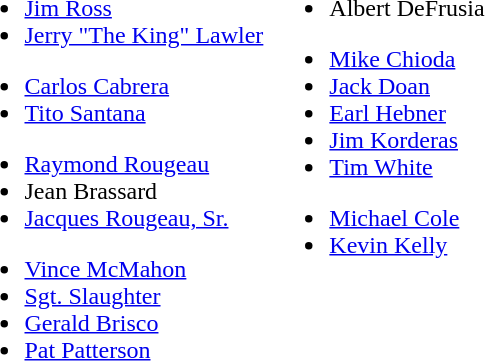<table border=0 |>
<tr>
<td valign=top><br><ul><li><a href='#'>Jim Ross</a></li><li><a href='#'>Jerry "The King" Lawler</a></li></ul><ul><li><a href='#'>Carlos Cabrera</a></li><li><a href='#'>Tito Santana</a></li></ul><ul><li><a href='#'>Raymond Rougeau</a></li><li>Jean Brassard</li><li><a href='#'>Jacques Rougeau, Sr.</a></li></ul><ul><li><a href='#'>Vince McMahon</a></li><li><a href='#'>Sgt. Slaughter</a></li><li><a href='#'>Gerald Brisco</a></li><li><a href='#'>Pat Patterson</a></li></ul></td>
<td valign=top><br><ul><li>Albert DeFrusia</li></ul><ul><li><a href='#'>Mike Chioda</a></li><li><a href='#'>Jack Doan</a></li><li><a href='#'>Earl Hebner</a></li><li><a href='#'>Jim Korderas</a></li><li><a href='#'>Tim White</a></li></ul><ul><li><a href='#'>Michael Cole</a></li><li><a href='#'>Kevin Kelly</a></li></ul></td>
</tr>
</table>
